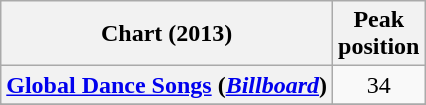<table class="wikitable sortable plainrowheaders" style="text-align:center">
<tr>
<th scope="col">Chart (2013)</th>
<th scope="col">Peak<br>position</th>
</tr>
<tr>
<th scope="row"><a href='#'>Global Dance Songs</a> (<em><a href='#'>Billboard</a></em>)</th>
<td>34</td>
</tr>
<tr>
</tr>
<tr>
</tr>
</table>
